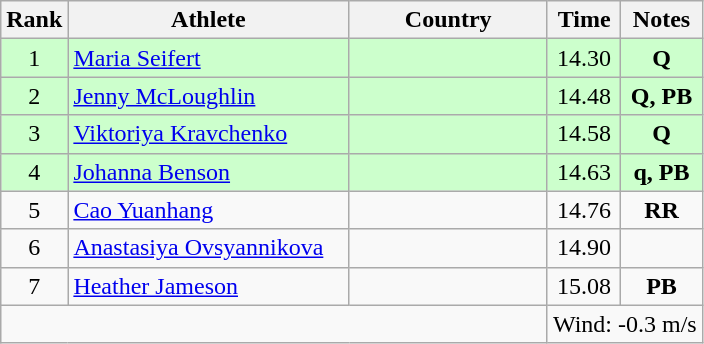<table class="wikitable sortable" style="text-align:center">
<tr>
<th>Rank</th>
<th style="width:180px">Athlete</th>
<th style="width:125px">Country</th>
<th>Time</th>
<th>Notes</th>
</tr>
<tr style="background:#cfc;">
<td>1</td>
<td style="text-align:left;"><a href='#'>Maria Seifert</a></td>
<td style="text-align:left;"></td>
<td>14.30</td>
<td><strong>Q</strong></td>
</tr>
<tr style="background:#cfc;">
<td>2</td>
<td style="text-align:left;"><a href='#'>Jenny McLoughlin</a></td>
<td style="text-align:left;"></td>
<td>14.48</td>
<td><strong>Q, PB</strong></td>
</tr>
<tr style="background:#cfc;">
<td>3</td>
<td style="text-align:left;"><a href='#'>Viktoriya Kravchenko</a></td>
<td style="text-align:left;"></td>
<td>14.58</td>
<td><strong>Q</strong></td>
</tr>
<tr style="background:#cfc;">
<td>4</td>
<td style="text-align:left;"><a href='#'>Johanna Benson</a></td>
<td style="text-align:left;"></td>
<td>14.63</td>
<td><strong>q, PB</strong></td>
</tr>
<tr>
<td>5</td>
<td style="text-align:left;"><a href='#'>Cao Yuanhang</a></td>
<td style="text-align:left;"></td>
<td>14.76</td>
<td><strong>RR</strong></td>
</tr>
<tr>
<td>6</td>
<td style="text-align:left;"><a href='#'>Anastasiya Ovsyannikova</a></td>
<td style="text-align:left;"></td>
<td>14.90</td>
<td></td>
</tr>
<tr>
<td>7</td>
<td style="text-align:left;"><a href='#'>Heather Jameson</a></td>
<td style="text-align:left;"></td>
<td>15.08</td>
<td><strong>PB</strong></td>
</tr>
<tr class="sortbottom">
<td colspan="3"></td>
<td colspan="2">Wind: -0.3 m/s</td>
</tr>
</table>
